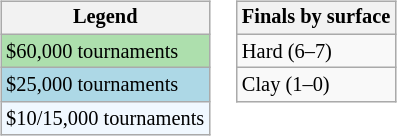<table>
<tr valign=top>
<td><br><table class=wikitable style="font-size:85%">
<tr>
<th>Legend</th>
</tr>
<tr style="background:#addfad;">
<td>$60,000 tournaments</td>
</tr>
<tr style="background:lightblue;">
<td>$25,000 tournaments</td>
</tr>
<tr style="background:#f0f8ff;">
<td>$10/15,000 tournaments</td>
</tr>
</table>
</td>
<td><br><table class=wikitable style="font-size:85%">
<tr>
<th>Finals by surface</th>
</tr>
<tr>
<td>Hard (6–7)</td>
</tr>
<tr>
<td>Clay (1–0)</td>
</tr>
</table>
</td>
</tr>
</table>
